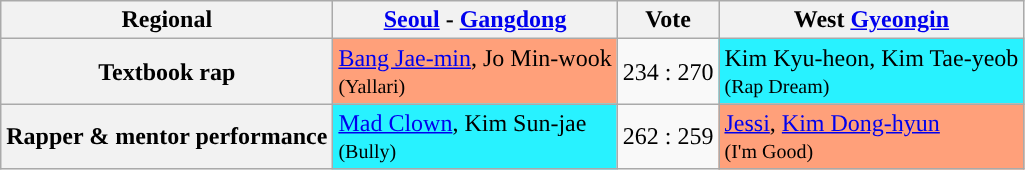<table class="wikitable">
<tr>
<th>Regional</th>
<th><a href='#'>Seoul</a> - <a href='#'>Gangdong</a></th>
<th>Vote</th>
<th>West <a href='#'>Gyeongin</a></th>
</tr>
<tr>
<th>Textbook rap</th>
<td style="background:#FFA07A;"><a href='#'>Bang Jae-min</a>, Jo Min-wook <br> <small>(Yallari)</small></td>
<td>234 : 270</td>
<td style="background:#28f2ff;">Kim Kyu-heon, Kim Tae-yeob <br> <small>(Rap Dream)</small></td>
</tr>
<tr>
<th>Rapper & mentor performance</th>
<td style="background:#28f2ff;"><a href='#'>Mad Clown</a>, Kim Sun-jae <br> <small>(Bully)</small></td>
<td>262 : 259</td>
<td style="background:#FFA07A;"><a href='#'>Jessi</a>, <a href='#'>Kim Dong-hyun</a> <br> <small>(I'm Good)</small></td>
</tr>
</table>
